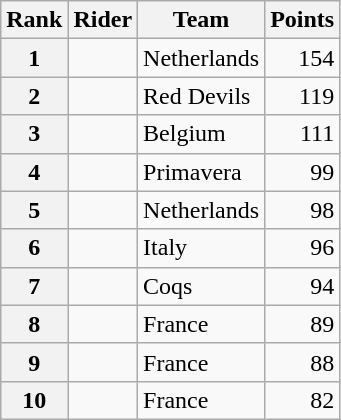<table class="wikitable">
<tr>
<th scope="col">Rank</th>
<th scope="col">Rider</th>
<th scope="col">Team</th>
<th scope="col">Points</th>
</tr>
<tr>
<th scope="row">1</th>
<td></td>
<td>Netherlands</td>
<td style="text-align:right;">154</td>
</tr>
<tr>
<th scope="row">2</th>
<td></td>
<td>Red Devils</td>
<td style="text-align:right;">119</td>
</tr>
<tr>
<th scope="row">3</th>
<td></td>
<td>Belgium</td>
<td style="text-align:right;">111</td>
</tr>
<tr>
<th scope="row">4</th>
<td></td>
<td>Primavera</td>
<td style="text-align:right;">99</td>
</tr>
<tr>
<th scope="row">5</th>
<td></td>
<td>Netherlands</td>
<td style="text-align:right;">98</td>
</tr>
<tr>
<th scope="row">6</th>
<td></td>
<td>Italy</td>
<td style="text-align:right;">96</td>
</tr>
<tr>
<th scope="row">7</th>
<td></td>
<td>Coqs</td>
<td style="text-align:right;">94</td>
</tr>
<tr>
<th scope="row">8</th>
<td></td>
<td>France</td>
<td style="text-align:right;">89</td>
</tr>
<tr>
<th scope="row">9</th>
<td></td>
<td>France</td>
<td style="text-align:right;">88</td>
</tr>
<tr>
<th scope="row">10</th>
<td></td>
<td>France</td>
<td style="text-align:right;">82</td>
</tr>
</table>
